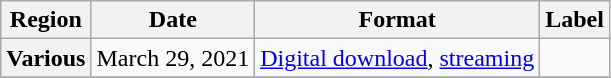<table class="wikitable plainrowheaders">
<tr>
<th>Region</th>
<th>Date</th>
<th>Format</th>
<th>Label</th>
</tr>
<tr>
<th scope="row">Various</th>
<td>March 29, 2021</td>
<td><a href='#'>Digital download</a>, <a href='#'>streaming</a></td>
<td></td>
</tr>
<tr>
</tr>
</table>
